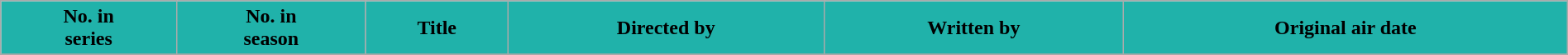<table class="wikitable plainrowheaders" style="width: 100%; margin: auto;">
<tr>
<th scope="col" style="background:#20B2AA; color:#000;">No. in<br>series</th>
<th scope="col" style="background:#20B2AA; color:#000;">No. in<br>season</th>
<th scope="col" style="background:#20B2AA; color:#000;">Title</th>
<th scope="col" style="background:#20B2AA; color:#000;">Directed by</th>
<th scope="col" style="background:#20B2AA; color:#000;">Written by</th>
<th scope="col" style="background:#20B2AA; color:#000;">Original air date</th>
</tr>
<tr>
</tr>
</table>
